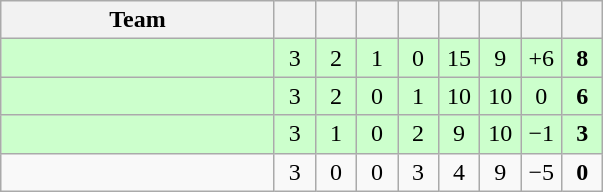<table class="wikitable" style="text-align: center;">
<tr>
<th width="175">Team</th>
<th width="20"></th>
<th width="20"></th>
<th width="20"></th>
<th width="20"></th>
<th width="20"></th>
<th width="20"></th>
<th width="20"></th>
<th width="20"></th>
</tr>
<tr bgcolor="#ccffcc">
<td align=left></td>
<td>3</td>
<td>2</td>
<td>1</td>
<td>0</td>
<td>15</td>
<td>9</td>
<td>+6</td>
<td><strong>8</strong></td>
</tr>
<tr bgcolor="#ccffcc">
<td align=left></td>
<td>3</td>
<td>2</td>
<td>0</td>
<td>1</td>
<td>10</td>
<td>10</td>
<td>0</td>
<td><strong>6</strong></td>
</tr>
<tr bgcolor="#ccffcc">
<td align=left></td>
<td>3</td>
<td>1</td>
<td>0</td>
<td>2</td>
<td>9</td>
<td>10</td>
<td>−1</td>
<td><strong>3</strong></td>
</tr>
<tr>
<td align=left></td>
<td>3</td>
<td>0</td>
<td>0</td>
<td>3</td>
<td>4</td>
<td>9</td>
<td>−5</td>
<td><strong>0</strong></td>
</tr>
</table>
